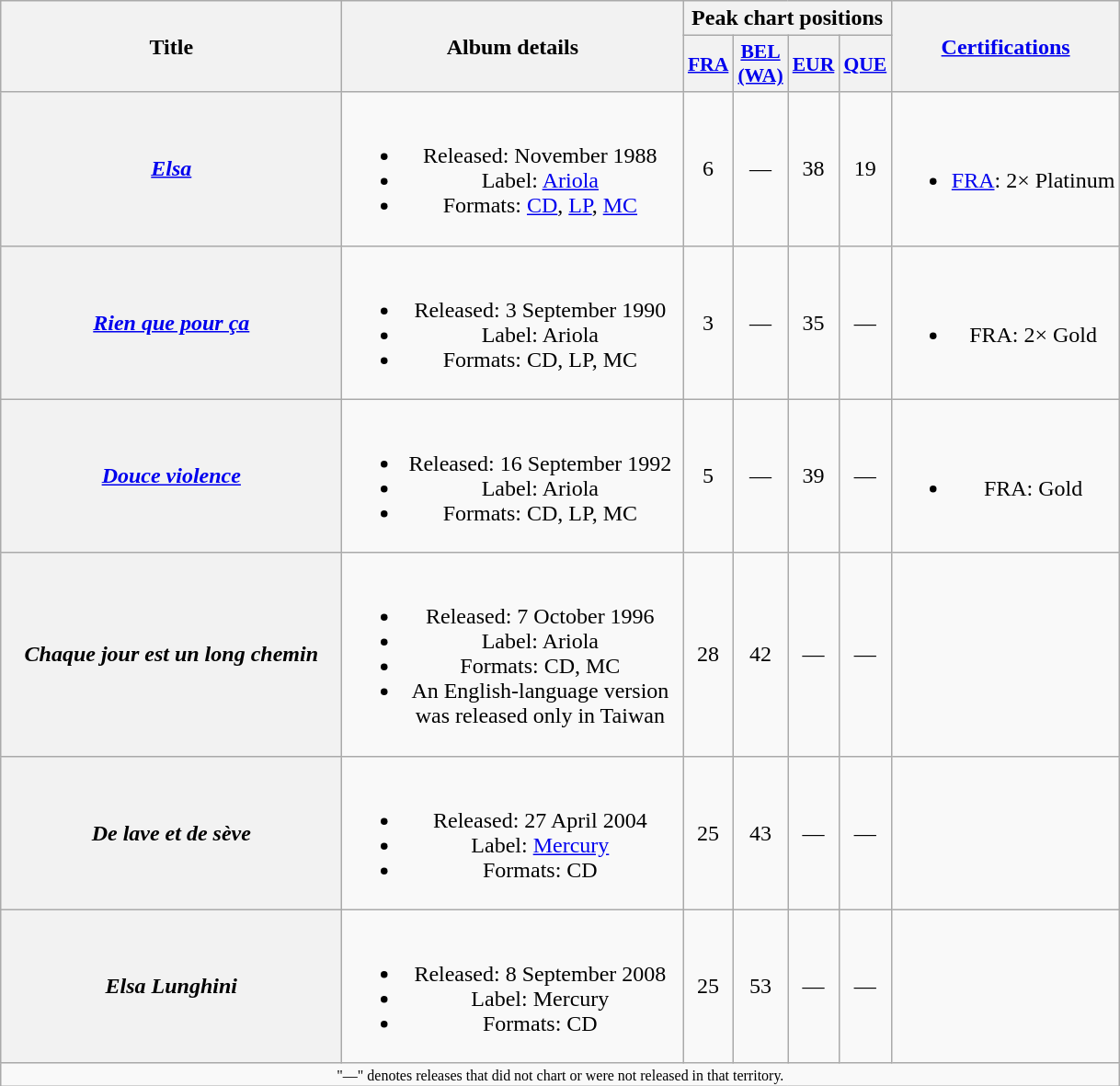<table class="wikitable plainrowheaders" style="text-align:center;">
<tr>
<th rowspan="2" scope="col" style="width:15em;">Title</th>
<th rowspan="2" scope="col" style="width:15em;">Album details</th>
<th colspan="4">Peak chart positions</th>
<th rowspan="2"><a href='#'>Certifications</a></th>
</tr>
<tr>
<th scope="col" style="width:2em;font-size:90%;"><a href='#'>FRA</a><br></th>
<th scope="col" style="width:2em;font-size:90%;"><a href='#'>BEL (WA)</a><br></th>
<th scope="col" style="width:2em;font-size:90%;"><a href='#'>EUR</a><br></th>
<th scope="col" style="width:2em;font-size:90%;"><a href='#'>QUE</a><br></th>
</tr>
<tr>
<th scope="row"><em><a href='#'>Elsa</a></em></th>
<td><br><ul><li>Released: November 1988</li><li>Label: <a href='#'>Ariola</a></li><li>Formats: <a href='#'>CD</a>, <a href='#'>LP</a>, <a href='#'>MC</a></li></ul></td>
<td>6</td>
<td>—</td>
<td>38</td>
<td>19</td>
<td><br><ul><li><a href='#'>FRA</a>: 2× Platinum</li></ul></td>
</tr>
<tr>
<th scope="row"><em><a href='#'>Rien que pour ça</a></em></th>
<td><br><ul><li>Released: 3 September 1990</li><li>Label: Ariola</li><li>Formats: CD, LP, MC</li></ul></td>
<td>3</td>
<td>—</td>
<td>35</td>
<td>—</td>
<td><br><ul><li>FRA: 2× Gold</li></ul></td>
</tr>
<tr>
<th scope="row"><em><a href='#'>Douce violence</a></em></th>
<td><br><ul><li>Released: 16 September 1992</li><li>Label: Ariola</li><li>Formats: CD, LP, MC</li></ul></td>
<td>5</td>
<td>—</td>
<td>39</td>
<td>—</td>
<td><br><ul><li>FRA: Gold</li></ul></td>
</tr>
<tr>
<th scope="row"><em>Chaque jour est un long chemin</em></th>
<td><br><ul><li>Released: 7 October 1996</li><li>Label: Ariola</li><li>Formats: CD, MC</li><li>An English-language version was released only in Taiwan</li></ul></td>
<td>28</td>
<td>42</td>
<td>—</td>
<td>—</td>
<td></td>
</tr>
<tr>
<th scope="row"><em>De lave et de sève</em></th>
<td><br><ul><li>Released: 27 April 2004</li><li>Label: <a href='#'>Mercury</a></li><li>Formats: CD</li></ul></td>
<td>25</td>
<td>43</td>
<td>—</td>
<td>—</td>
<td></td>
</tr>
<tr>
<th scope="row"><em>Elsa Lunghini</em></th>
<td><br><ul><li>Released: 8 September 2008</li><li>Label: Mercury</li><li>Formats: CD</li></ul></td>
<td>25</td>
<td>53</td>
<td>—</td>
<td>—</td>
<td></td>
</tr>
<tr>
<td colspan="7" style="font-size:8pt">"—" denotes releases that did not chart or were not released in that territory.</td>
</tr>
</table>
